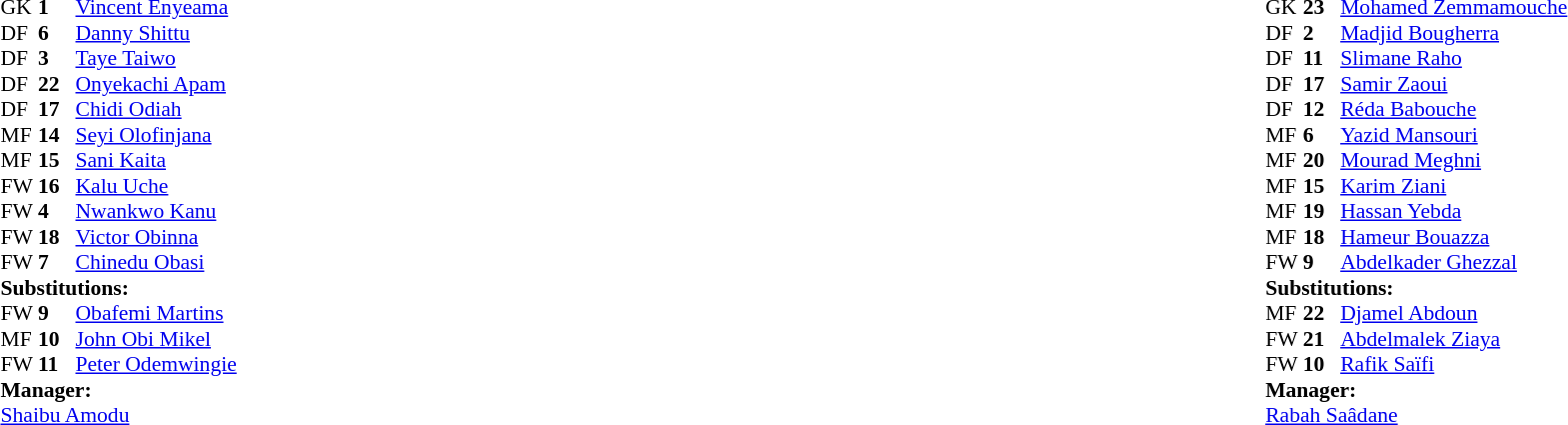<table width="100%">
<tr>
<td valign="top" width="50%"><br><table style="font-size: 90%" cellspacing="0" cellpadding="0">
<tr>
<th width="25"></th>
<th width="25"></th>
</tr>
<tr>
<td>GK</td>
<td><strong>1</strong></td>
<td><a href='#'>Vincent Enyeama</a></td>
</tr>
<tr>
<td>DF</td>
<td><strong>6</strong></td>
<td><a href='#'>Danny Shittu</a></td>
</tr>
<tr>
<td>DF</td>
<td><strong>3</strong></td>
<td><a href='#'>Taye Taiwo</a></td>
</tr>
<tr>
<td>DF</td>
<td><strong>22</strong></td>
<td><a href='#'>Onyekachi Apam</a></td>
</tr>
<tr>
<td>DF</td>
<td><strong>17</strong></td>
<td><a href='#'>Chidi Odiah</a></td>
</tr>
<tr>
<td>MF</td>
<td><strong>14</strong></td>
<td><a href='#'>Seyi Olofinjana</a></td>
</tr>
<tr>
<td>MF</td>
<td><strong>15</strong></td>
<td><a href='#'>Sani Kaita</a></td>
</tr>
<tr>
<td>FW</td>
<td><strong>16</strong></td>
<td><a href='#'>Kalu Uche</a></td>
<td></td>
<td></td>
</tr>
<tr>
<td>FW</td>
<td><strong>4</strong></td>
<td><a href='#'>Nwankwo Kanu</a></td>
<td></td>
<td></td>
</tr>
<tr>
<td>FW</td>
<td><strong>18</strong></td>
<td><a href='#'>Victor Obinna</a></td>
</tr>
<tr>
<td>FW</td>
<td><strong>7</strong></td>
<td><a href='#'>Chinedu Obasi</a></td>
<td></td>
<td></td>
</tr>
<tr>
<td colspan=3><strong>Substitutions:</strong></td>
</tr>
<tr>
<td>FW</td>
<td><strong>9</strong></td>
<td><a href='#'>Obafemi Martins</a></td>
<td></td>
<td></td>
</tr>
<tr>
<td>MF</td>
<td><strong>10</strong></td>
<td><a href='#'>John Obi Mikel</a></td>
<td></td>
<td></td>
</tr>
<tr>
<td>FW</td>
<td><strong>11</strong></td>
<td><a href='#'>Peter Odemwingie</a></td>
<td></td>
<td></td>
</tr>
<tr>
<td colspan=3><strong>Manager:</strong></td>
</tr>
<tr>
<td colspan=4><a href='#'>Shaibu Amodu</a></td>
</tr>
</table>
</td>
<td valign="top" width="50%"><br><table style="font-size: 90%" cellspacing="0" cellpadding="0" align="center">
<tr>
<th width=25></th>
<th width=25></th>
</tr>
<tr>
<td>GK</td>
<td><strong>23</strong></td>
<td><a href='#'>Mohamed Zemmamouche</a></td>
</tr>
<tr>
<td>DF</td>
<td><strong>2</strong></td>
<td><a href='#'>Madjid Bougherra</a></td>
</tr>
<tr>
<td>DF</td>
<td><strong>11</strong></td>
<td><a href='#'>Slimane Raho</a></td>
</tr>
<tr>
<td>DF</td>
<td><strong>17</strong></td>
<td><a href='#'>Samir Zaoui</a></td>
<td></td>
</tr>
<tr>
<td>DF</td>
<td><strong>12</strong></td>
<td><a href='#'>Réda Babouche</a></td>
</tr>
<tr>
<td>MF</td>
<td><strong>6</strong></td>
<td><a href='#'>Yazid Mansouri</a></td>
</tr>
<tr>
<td>MF</td>
<td><strong>20</strong></td>
<td><a href='#'>Mourad Meghni</a></td>
<td></td>
<td></td>
</tr>
<tr>
<td>MF</td>
<td><strong>15</strong></td>
<td><a href='#'>Karim Ziani</a></td>
</tr>
<tr>
<td>MF</td>
<td><strong>19</strong></td>
<td><a href='#'>Hassan Yebda</a></td>
</tr>
<tr>
<td>MF</td>
<td><strong>18</strong></td>
<td><a href='#'>Hameur Bouazza</a></td>
<td></td>
<td></td>
</tr>
<tr>
<td>FW</td>
<td><strong>9</strong></td>
<td><a href='#'>Abdelkader Ghezzal</a></td>
<td></td>
<td></td>
</tr>
<tr>
<td colspan=3><strong>Substitutions:</strong></td>
</tr>
<tr>
<td>MF</td>
<td><strong>22</strong></td>
<td><a href='#'>Djamel Abdoun</a></td>
<td></td>
<td></td>
</tr>
<tr>
<td>FW</td>
<td><strong>21</strong></td>
<td><a href='#'>Abdelmalek Ziaya</a></td>
<td></td>
<td></td>
</tr>
<tr>
<td>FW</td>
<td><strong>10</strong></td>
<td><a href='#'>Rafik Saïfi</a></td>
<td></td>
<td></td>
</tr>
<tr>
<td colspan=3><strong>Manager:</strong></td>
</tr>
<tr>
<td colspan=4><a href='#'>Rabah Saâdane</a></td>
</tr>
</table>
</td>
</tr>
</table>
